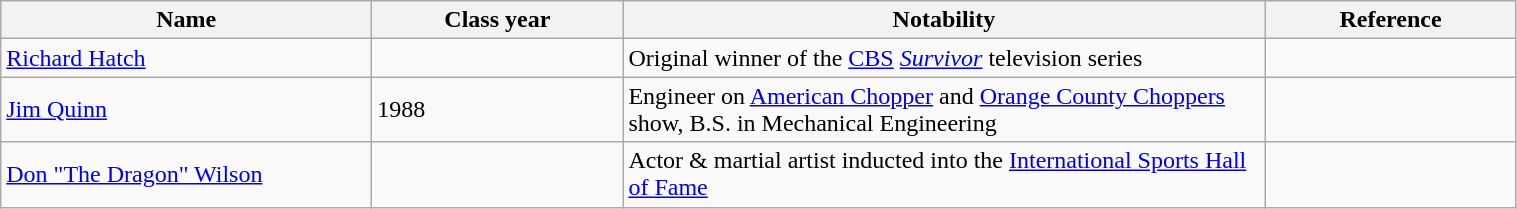<table class="wikitable sortable" style="width: 80%;">
<tr valign="top">
<th style="width: 15em;">Name</th>
<th style="width: 10em;">Class year</th>
<th>Notability</th>
<th class="unsortable"  style="width: 10em;">Reference</th>
</tr>
<tr>
<td><a href='#'>Richard Hatch</a></td>
<td></td>
<td>Original winner of the <a href='#'>CBS</a> <em><a href='#'>Survivor</a></em> television series</td>
<td></td>
</tr>
<tr>
<td><a href='#'>Jim Quinn</a></td>
<td>1988</td>
<td>Engineer on <a href='#'>American Chopper</a> and <a href='#'>Orange County Choppers</a> show, B.S. in Mechanical Engineering</td>
<td></td>
</tr>
<tr>
<td><a href='#'>Don "The Dragon" Wilson</a></td>
<td></td>
<td>Actor & martial artist inducted into the <a href='#'>International Sports Hall of Fame</a></td>
<td></td>
</tr>
</table>
